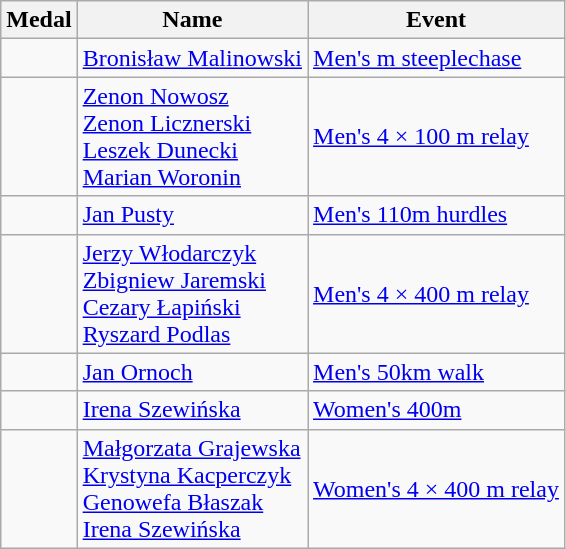<table class="wikitable sortable" style="font-size:100%">
<tr>
<th>Medal</th>
<th>Name</th>
<th>Event</th>
</tr>
<tr>
<td></td>
<td><a href='#'>Bronisław Malinowski</a></td>
<td><a href='#'>Men's m steeplechase</a></td>
</tr>
<tr>
<td></td>
<td><a href='#'>Zenon Nowosz</a> <br> <a href='#'>Zenon Licznerski</a> <br> <a href='#'>Leszek Dunecki</a> <br> <a href='#'>Marian Woronin</a></td>
<td><a href='#'>Men's 4 × 100 m relay</a></td>
</tr>
<tr>
<td></td>
<td><a href='#'>Jan Pusty</a></td>
<td><a href='#'>Men's 110m hurdles</a></td>
</tr>
<tr>
<td></td>
<td><a href='#'>Jerzy Włodarczyk</a> <br> <a href='#'>Zbigniew Jaremski</a> <br> <a href='#'>Cezary Łapiński</a> <br> <a href='#'>Ryszard Podlas</a></td>
<td><a href='#'>Men's 4 × 400 m relay</a></td>
</tr>
<tr>
<td></td>
<td><a href='#'>Jan Ornoch</a></td>
<td><a href='#'>Men's 50km walk</a></td>
</tr>
<tr>
<td></td>
<td><a href='#'>Irena Szewińska</a></td>
<td><a href='#'>Women's 400m</a></td>
</tr>
<tr>
<td></td>
<td><a href='#'>Małgorzata Grajewska</a> <br> <a href='#'>Krystyna Kacperczyk</a> <br> <a href='#'>Genowefa Błaszak</a> <br> <a href='#'>Irena Szewińska</a></td>
<td><a href='#'>Women's 4 × 400 m relay</a></td>
</tr>
</table>
